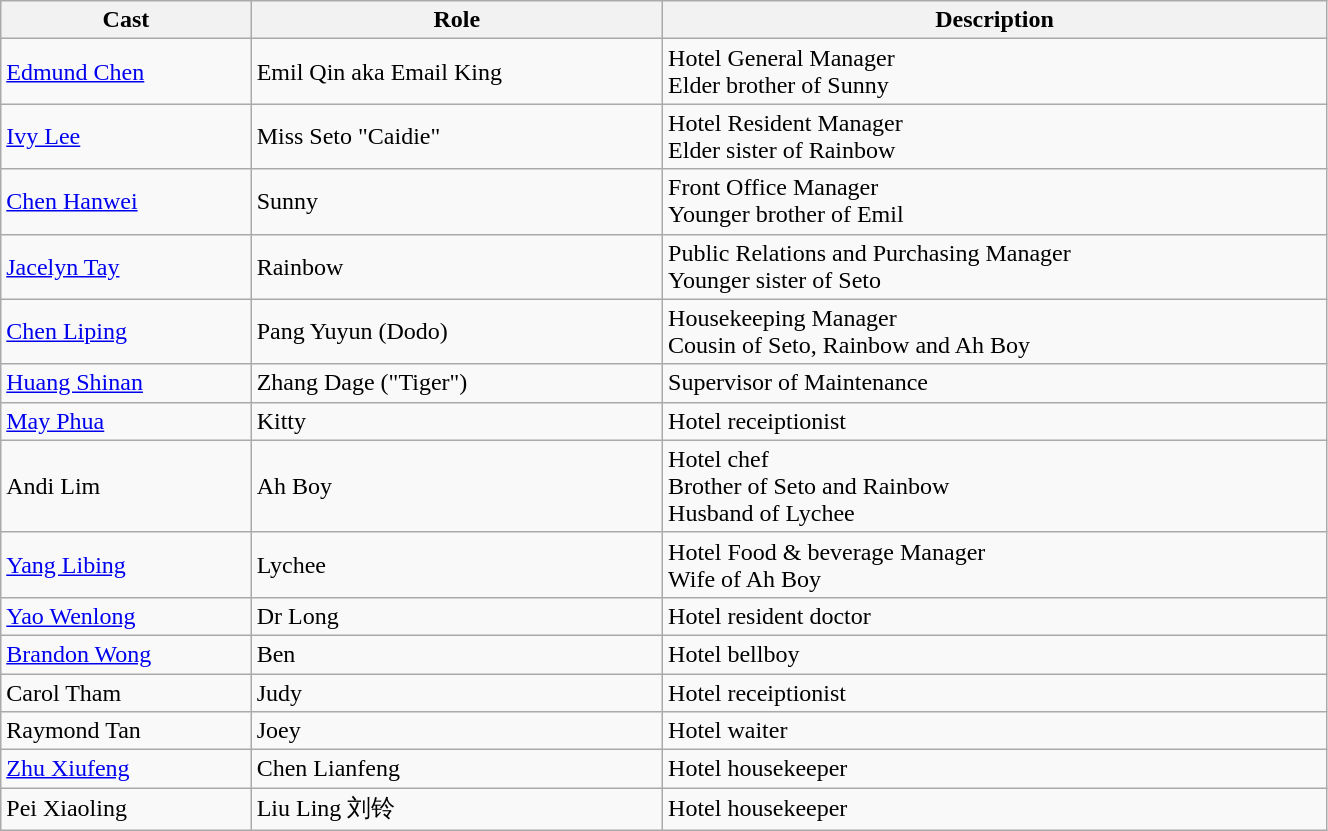<table class="wikitable" width="70%">
<tr>
<th>Cast</th>
<th>Role</th>
<th>Description</th>
</tr>
<tr>
<td><a href='#'>Edmund Chen</a></td>
<td>Emil Qin aka Email King</td>
<td>Hotel General Manager <br> Elder brother of Sunny</td>
</tr>
<tr>
<td><a href='#'>Ivy Lee</a></td>
<td>Miss Seto "Caidie"</td>
<td>Hotel Resident Manager <br> Elder sister of Rainbow</td>
</tr>
<tr>
<td><a href='#'>Chen Hanwei</a></td>
<td>Sunny</td>
<td>Front Office Manager <br> Younger brother of Emil</td>
</tr>
<tr>
<td><a href='#'>Jacelyn Tay</a></td>
<td>Rainbow</td>
<td>Public Relations and Purchasing Manager <br> Younger sister of Seto</td>
</tr>
<tr>
<td><a href='#'>Chen Liping</a></td>
<td>Pang Yuyun (Dodo)</td>
<td>Housekeeping Manager <br> Cousin of Seto, Rainbow and Ah Boy</td>
</tr>
<tr>
<td><a href='#'>Huang Shinan</a></td>
<td>Zhang Dage ("Tiger")</td>
<td>Supervisor of Maintenance</td>
</tr>
<tr>
<td><a href='#'>May Phua</a></td>
<td>Kitty</td>
<td>Hotel receiptionist</td>
</tr>
<tr>
<td>Andi Lim</td>
<td>Ah Boy</td>
<td>Hotel chef <br> Brother of Seto and Rainbow <br> Husband of Lychee</td>
</tr>
<tr>
<td><a href='#'>Yang Libing</a></td>
<td>Lychee</td>
<td>Hotel Food & beverage Manager <br> Wife of Ah Boy</td>
</tr>
<tr>
<td><a href='#'>Yao Wenlong</a></td>
<td>Dr Long</td>
<td>Hotel resident doctor</td>
</tr>
<tr>
<td><a href='#'>Brandon Wong</a></td>
<td>Ben</td>
<td>Hotel bellboy</td>
</tr>
<tr>
<td>Carol Tham</td>
<td>Judy</td>
<td>Hotel receiptionist</td>
</tr>
<tr>
<td>Raymond Tan</td>
<td>Joey</td>
<td>Hotel waiter</td>
</tr>
<tr>
<td><a href='#'>Zhu Xiufeng</a></td>
<td>Chen Lianfeng</td>
<td>Hotel housekeeper</td>
</tr>
<tr>
<td>Pei Xiaoling</td>
<td>Liu Ling 刘铃</td>
<td>Hotel housekeeper</td>
</tr>
</table>
